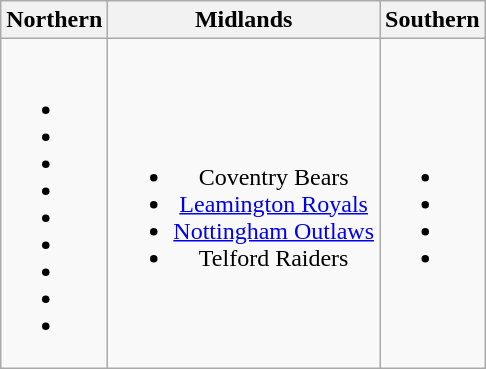<table class="wikitable" style="text-align: center;">
<tr>
<th>Northern</th>
<th>Midlands</th>
<th>Southern</th>
</tr>
<tr>
<td><br><ul><li></li><li></li><li></li><li></li><li></li><li></li><li></li><li></li><li></li></ul></td>
<td><br><ul><li>Coventry Bears</li><li><a href='#'>Leamington Royals</a></li><li><a href='#'>Nottingham Outlaws</a></li><li>Telford Raiders</li></ul></td>
<td><br><ul><li></li><li></li><li></li><li></li></ul></td>
</tr>
</table>
